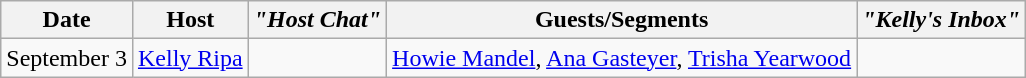<table class="wikitable sortable" style="text-align:center;">
<tr>
<th>Date</th>
<th>Host</th>
<th><em>"Host Chat"</em></th>
<th>Guests/Segments</th>
<th><em>"Kelly's Inbox"</em></th>
</tr>
<tr>
<td>September 3</td>
<td><a href='#'>Kelly Ripa</a></td>
<td></td>
<td><a href='#'>Howie Mandel</a>, <a href='#'>Ana Gasteyer</a>, <a href='#'>Trisha Yearwood</a></td>
<td></td>
</tr>
</table>
